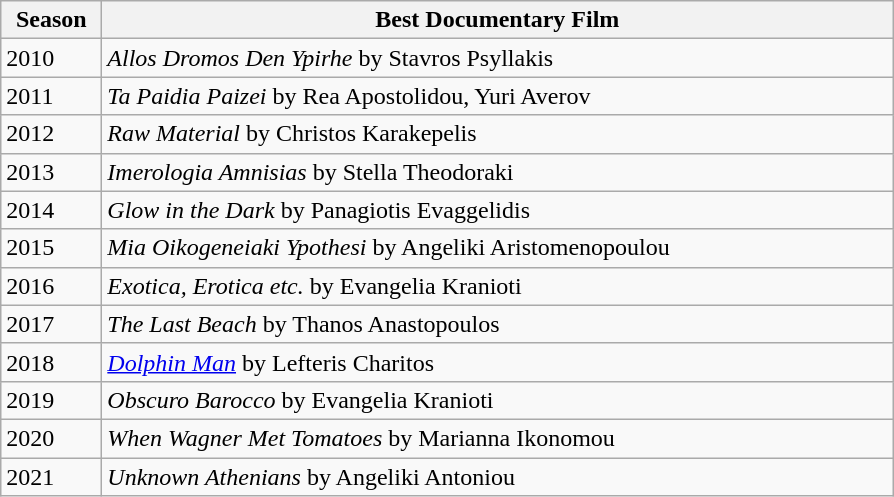<table class="wikitable" style="margin-right: 0;">
<tr text-align:center;">
<th style="width:60px;">Season</th>
<th style="width:520px;">Best Documentary Film</th>
</tr>
<tr>
<td>2010</td>
<td><em>Allos Dromos Den Ypirhe</em> by Stavros Psyllakis</td>
</tr>
<tr>
<td>2011</td>
<td><em>Ta Paidia Paizei</em> by Rea Apostolidou, Yuri Averov</td>
</tr>
<tr>
<td>2012</td>
<td><em>Raw Material</em> by Christos Karakepelis</td>
</tr>
<tr>
<td>2013</td>
<td><em>Imerologia Amnisias</em> by Stella Theodoraki</td>
</tr>
<tr>
<td>2014</td>
<td><em>Glow in the Dark</em> by Panagiotis Evaggelidis</td>
</tr>
<tr>
<td>2015</td>
<td><em>Mia Oikogeneiaki Ypothesi</em> by Angeliki Aristomenopoulou</td>
</tr>
<tr>
<td>2016</td>
<td><em>Exotica, Erotica etc.</em> by Evangelia Kranioti</td>
</tr>
<tr>
<td>2017</td>
<td><em>The Last Beach</em> by Thanos Anastopoulos</td>
</tr>
<tr>
<td>2018</td>
<td><em><a href='#'>Dolphin Man</a></em> by Lefteris Charitos</td>
</tr>
<tr>
<td>2019</td>
<td><em>Obscuro Barocco</em> by Evangelia Kranioti</td>
</tr>
<tr>
<td>2020</td>
<td><em>When Wagner Met Tomatoes</em> by Marianna Ikonomou</td>
</tr>
<tr>
<td>2021</td>
<td><em>Unknown Athenians</em> by Angeliki Antoniou</td>
</tr>
</table>
